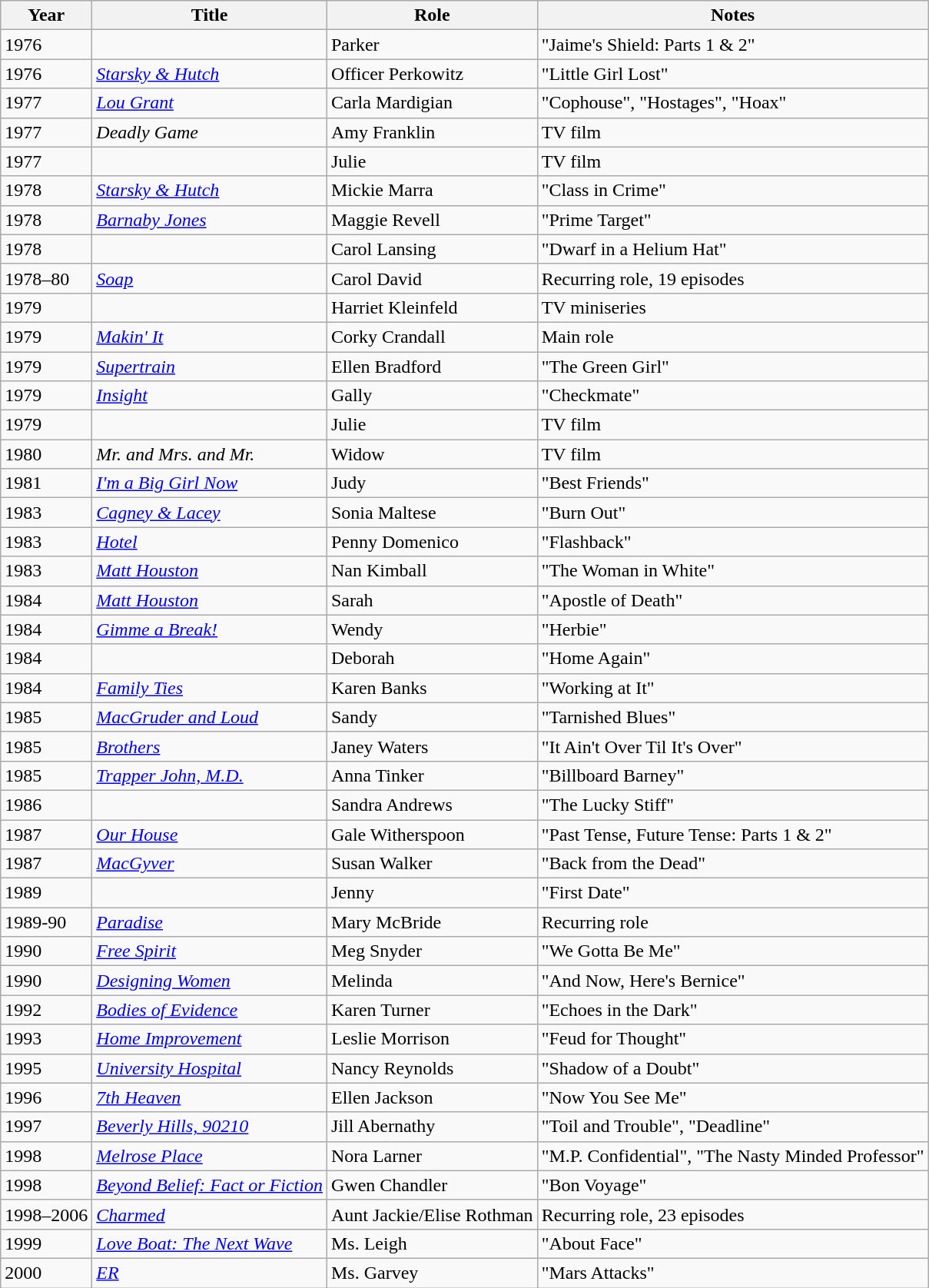<table class="wikitable sortable">
<tr>
<th>Year</th>
<th>Title</th>
<th>Role</th>
<th class="unsortable">Notes</th>
</tr>
<tr>
<td>1976</td>
<td><em></em></td>
<td>Parker</td>
<td>"Jaime's Shield: Parts 1 & 2"</td>
</tr>
<tr>
<td>1976</td>
<td><em><a href='#'>Starsky & Hutch</a></em></td>
<td>Officer Perkowitz</td>
<td>"Little Girl Lost"</td>
</tr>
<tr>
<td>1977</td>
<td><em><a href='#'>Lou Grant</a></em></td>
<td>Carla Mardigian</td>
<td>"Cophouse", "Hostages", "Hoax"</td>
</tr>
<tr>
<td>1977</td>
<td><em>Deadly Game</em></td>
<td>Amy Franklin</td>
<td>TV film</td>
</tr>
<tr>
<td>1977</td>
<td><em></em></td>
<td>Julie</td>
<td>TV film</td>
</tr>
<tr>
<td>1978</td>
<td><em><a href='#'>Starsky & Hutch</a></em></td>
<td>Mickie Marra</td>
<td>"Class in Crime"</td>
</tr>
<tr>
<td>1978</td>
<td><em><a href='#'>Barnaby Jones</a></em></td>
<td>Maggie Revell</td>
<td>"Prime Target"</td>
</tr>
<tr>
<td>1978</td>
<td><em></em></td>
<td>Carol Lansing</td>
<td>"Dwarf in a Helium Hat"</td>
</tr>
<tr>
<td>1978–80</td>
<td><em><a href='#'>Soap</a></em></td>
<td>Carol David</td>
<td>Recurring role, 19 episodes</td>
</tr>
<tr>
<td>1979</td>
<td><em></em></td>
<td>Harriet Kleinfeld</td>
<td>TV miniseries</td>
</tr>
<tr>
<td>1979</td>
<td><em><a href='#'>Makin' It</a></em></td>
<td>Corky Crandall</td>
<td>Main role</td>
</tr>
<tr>
<td>1979</td>
<td><em><a href='#'>Supertrain</a></em></td>
<td>Ellen Bradford</td>
<td>"The Green Girl"</td>
</tr>
<tr>
<td>1979</td>
<td><em><a href='#'>Insight</a></em></td>
<td>Gally</td>
<td>"Checkmate"</td>
</tr>
<tr>
<td>1979</td>
<td><em></em></td>
<td>Julie</td>
<td>TV film</td>
</tr>
<tr>
<td>1980</td>
<td><em>Mr. and Mrs. and Mr.</em></td>
<td>Widow</td>
<td>TV film</td>
</tr>
<tr>
<td>1981</td>
<td><em><a href='#'>I'm a Big Girl Now</a></em></td>
<td>Judy</td>
<td>"Best Friends"</td>
</tr>
<tr>
<td>1983</td>
<td><em><a href='#'>Cagney & Lacey</a></em></td>
<td>Sonia Maltese</td>
<td>"Burn Out"</td>
</tr>
<tr>
<td>1983</td>
<td><em><a href='#'>Hotel</a></em></td>
<td>Penny Domenico</td>
<td>"Flashback"</td>
</tr>
<tr>
<td>1983</td>
<td><em><a href='#'>Matt Houston</a></em></td>
<td>Nan Kimball</td>
<td>"The Woman in White"</td>
</tr>
<tr>
<td>1984</td>
<td><em><a href='#'>Matt Houston</a></em></td>
<td>Sarah</td>
<td>"Apostle of Death"</td>
</tr>
<tr>
<td>1984</td>
<td><em><a href='#'>Gimme a Break!</a></em></td>
<td>Wendy</td>
<td>"Herbie"</td>
</tr>
<tr>
<td>1984</td>
<td><em></em></td>
<td>Deborah</td>
<td>"Home Again"</td>
</tr>
<tr>
<td>1984</td>
<td><em><a href='#'>Family Ties</a></em></td>
<td>Karen Banks</td>
<td>"Working at It"</td>
</tr>
<tr>
<td>1985</td>
<td><em><a href='#'>MacGruder and Loud</a></em></td>
<td>Sandy</td>
<td>"Tarnished Blues"</td>
</tr>
<tr>
<td>1985</td>
<td><em><a href='#'>Brothers</a></em></td>
<td>Janey Waters</td>
<td>"It Ain't Over Til It's Over"</td>
</tr>
<tr>
<td>1985</td>
<td><em><a href='#'>Trapper John, M.D.</a></em></td>
<td>Anna Tinker</td>
<td>"Billboard Barney"</td>
</tr>
<tr>
<td>1986</td>
<td><em></em></td>
<td>Sandra Andrews</td>
<td>"The Lucky Stiff"</td>
</tr>
<tr>
<td>1987</td>
<td><em><a href='#'>Our House</a></em></td>
<td>Gale Witherspoon</td>
<td>"Past Tense, Future Tense: Parts 1 & 2"</td>
</tr>
<tr>
<td>1987</td>
<td><em><a href='#'>MacGyver</a></em></td>
<td>Susan Walker</td>
<td>"Back from the Dead"</td>
</tr>
<tr>
<td>1989</td>
<td><em></em></td>
<td>Jenny</td>
<td>"First Date"</td>
</tr>
<tr>
<td>1989-90</td>
<td><em><a href='#'>Paradise</a></em></td>
<td>Mary McBride</td>
<td>Recurring role</td>
</tr>
<tr>
<td>1990</td>
<td><em><a href='#'>Free Spirit</a></em></td>
<td>Meg Snyder</td>
<td>"We Gotta Be Me"</td>
</tr>
<tr>
<td>1990</td>
<td><em><a href='#'>Designing Women</a></em></td>
<td>Melinda</td>
<td>"And Now, Here's Bernice"</td>
</tr>
<tr>
<td>1992</td>
<td><em><a href='#'>Bodies of Evidence</a></em></td>
<td>Karen Turner</td>
<td>"Echoes in the Dark"</td>
</tr>
<tr>
<td>1993</td>
<td><em><a href='#'>Home Improvement</a></em></td>
<td>Leslie Morrison</td>
<td>"Feud for Thought"</td>
</tr>
<tr>
<td>1995</td>
<td><em><a href='#'>University Hospital</a></em></td>
<td>Nancy Reynolds</td>
<td>"Shadow of a Doubt"</td>
</tr>
<tr>
<td>1996</td>
<td><em><a href='#'>7th Heaven</a></em></td>
<td>Ellen Jackson</td>
<td>"Now You See Me"</td>
</tr>
<tr>
<td>1997</td>
<td><em><a href='#'>Beverly Hills, 90210</a></em></td>
<td>Jill Abernathy</td>
<td>"Toil and Trouble", "Deadline"</td>
</tr>
<tr>
<td>1998</td>
<td><em><a href='#'>Melrose Place</a></em></td>
<td>Nora Larner</td>
<td>"M.P. Confidential", "The Nasty Minded Professor"</td>
</tr>
<tr>
<td>1998</td>
<td><em><a href='#'>Beyond Belief: Fact or Fiction</a></em></td>
<td>Gwen Chandler</td>
<td>"Bon Voyage"</td>
</tr>
<tr>
<td>1998–2006</td>
<td><em><a href='#'>Charmed</a></em></td>
<td>Aunt Jackie/Elise Rothman</td>
<td>Recurring role, 23 episodes</td>
</tr>
<tr>
<td>1999</td>
<td><em><a href='#'>Love Boat: The Next Wave</a></em></td>
<td>Ms. Leigh</td>
<td>"About Face"</td>
</tr>
<tr>
<td>2000</td>
<td><em><a href='#'>ER</a></em></td>
<td>Ms. Garvey</td>
<td>"Mars Attacks"</td>
</tr>
</table>
